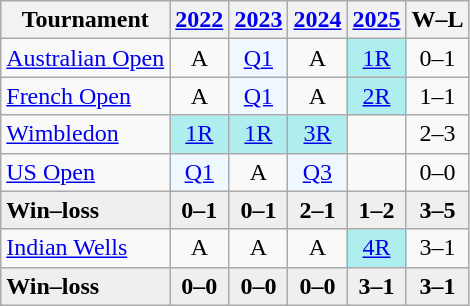<table class="wikitable" style=text-align:center>
<tr>
<th>Tournament</th>
<th><a href='#'>2022</a></th>
<th><a href='#'>2023</a></th>
<th><a href='#'>2024</a></th>
<th><a href='#'>2025</a></th>
<th>W–L</th>
</tr>
<tr>
<td align=left><a href='#'>Australian Open</a></td>
<td>A</td>
<td bgcolor=f0f8ff><a href='#'>Q1</a></td>
<td>A</td>
<td bgcolor=afeeee><a href='#'>1R</a></td>
<td>0–1</td>
</tr>
<tr>
<td align=left><a href='#'>French Open</a></td>
<td>A</td>
<td bgcolor=f0f8ff><a href='#'>Q1</a></td>
<td>A</td>
<td bgcolor=afeeee><a href='#'>2R</a></td>
<td>1–1</td>
</tr>
<tr>
<td align=left><a href='#'>Wimbledon</a></td>
<td bgcolor=afeeee><a href='#'>1R</a></td>
<td bgcolor=afeeee><a href='#'>1R</a></td>
<td bgcolor=afeeee><a href='#'>3R</a></td>
<td></td>
<td>2–3</td>
</tr>
<tr>
<td align=left><a href='#'>US Open</a></td>
<td bgcolor=f0f8ff><a href='#'>Q1</a></td>
<td>A</td>
<td bgcolor=f0f8ff><a href='#'>Q3</a></td>
<td></td>
<td>0–0</td>
</tr>
<tr style=background:#efefef;font-weight:bold>
<td align=left>Win–loss</td>
<td>0–1</td>
<td>0–1</td>
<td>2–1</td>
<td>1–2</td>
<td>3–5</td>
</tr>
<tr>
<td align=left><a href='#'>Indian Wells</a></td>
<td>A</td>
<td>A</td>
<td>A</td>
<td bgcolor= afeeee><a href='#'>4R</a></td>
<td>3–1</td>
</tr>
<tr style=background:#efefef;font-weight:bold>
<td align=left>Win–loss</td>
<td>0–0</td>
<td>0–0</td>
<td>0–0</td>
<td>3–1</td>
<td>3–1</td>
</tr>
</table>
